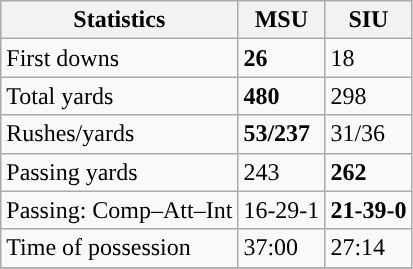<table class="wikitable" style="float: left;">
<tr>
<th>Statistics</th>
<th>MSU</th>
<th>SIU</th>
</tr>
<tr>
<td>First downs</td>
<td><strong>26</strong></td>
<td>18</td>
</tr>
<tr>
<td>Total yards</td>
<td><strong>480</strong></td>
<td>298</td>
</tr>
<tr>
<td>Rushes/yards</td>
<td><strong>53/237</strong></td>
<td>31/36</td>
</tr>
<tr>
<td>Passing yards</td>
<td>243</td>
<td><strong>262</strong></td>
</tr>
<tr>
<td>Passing: Comp–Att–Int</td>
<td>16-29-1</td>
<td><strong>21-39-0</strong></td>
</tr>
<tr>
<td>Time of possession</td>
<td>37:00</td>
<td>27:14</td>
</tr>
<tr>
</tr>
</table>
